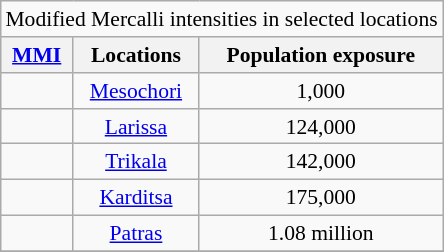<table class="wikitable" style="float: right; text-align: center; font-size:90%;">
<tr>
<td colspan="3" style="text-align: center;">Modified Mercalli intensities in selected locations</td>
</tr>
<tr>
<th><a href='#'>MMI</a></th>
<th>Locations</th>
<th>Population exposure</th>
</tr>
<tr>
<td></td>
<td><a href='#'>Mesochori</a></td>
<td>1,000</td>
</tr>
<tr>
<td></td>
<td><a href='#'>Larissa</a></td>
<td>124,000</td>
</tr>
<tr>
<td></td>
<td><a href='#'>Trikala</a></td>
<td>142,000</td>
</tr>
<tr>
<td></td>
<td><a href='#'>Karditsa</a></td>
<td>175,000</td>
</tr>
<tr>
<td></td>
<td><a href='#'>Patras</a></td>
<td>1.08 million</td>
</tr>
<tr>
</tr>
</table>
